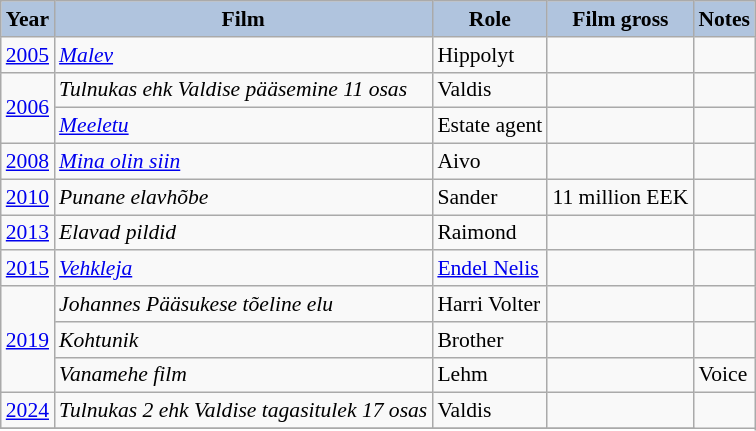<table class="wikitable" style="font-size:90%;">
<tr>
<th style="background:#B0C4DE;">Year</th>
<th style="background:#B0C4DE;">Film</th>
<th style="background:#B0C4DE;">Role</th>
<th style="background:#B0C4DE;">Film gross</th>
<th style="background:#B0C4DE;">Notes</th>
</tr>
<tr>
<td><a href='#'>2005</a></td>
<td><em><a href='#'>Malev</a></em></td>
<td>Hippolyt</td>
<td></td>
<td></td>
</tr>
<tr>
<td rowspan="2"><a href='#'>2006</a></td>
<td><em>Tulnukas ehk Valdise pääsemine 11 osas</em></td>
<td>Valdis</td>
<td></td>
<td></td>
</tr>
<tr>
<td><em><a href='#'>Meeletu</a></em></td>
<td>Estate agent</td>
<td></td>
<td></td>
</tr>
<tr>
<td><a href='#'>2008</a></td>
<td><em><a href='#'>Mina olin siin</a></em></td>
<td>Aivo</td>
<td></td>
<td></td>
</tr>
<tr>
<td><a href='#'>2010</a></td>
<td><em>Punane elavhõbe</em></td>
<td>Sander</td>
<td>11 million EEK</td>
<td></td>
</tr>
<tr>
<td><a href='#'>2013</a></td>
<td><em>Elavad pildid</em></td>
<td>Raimond</td>
<td></td>
<td></td>
</tr>
<tr>
<td><a href='#'>2015</a></td>
<td><em><a href='#'>Vehkleja</a></em></td>
<td><a href='#'>Endel Nelis</a></td>
<td></td>
<td></td>
</tr>
<tr>
<td rowspan="3"><a href='#'>2019</a></td>
<td><em>Johannes Pääsukese tõeline elu</em></td>
<td>Harri Volter</td>
<td></td>
<td></td>
</tr>
<tr>
<td><em>Kohtunik</em></td>
<td>Brother</td>
<td></td>
<td></td>
</tr>
<tr>
<td><em>Vanamehe film</em></td>
<td>Lehm</td>
<td></td>
<td>Voice</td>
</tr>
<tr>
<td rowspan="1"><a href='#'>2024</a></td>
<td><em>Tulnukas 2 ehk Valdise tagasitulek 17 osas</em></td>
<td>Valdis</td>
<td></td>
</tr>
<tr>
</tr>
</table>
